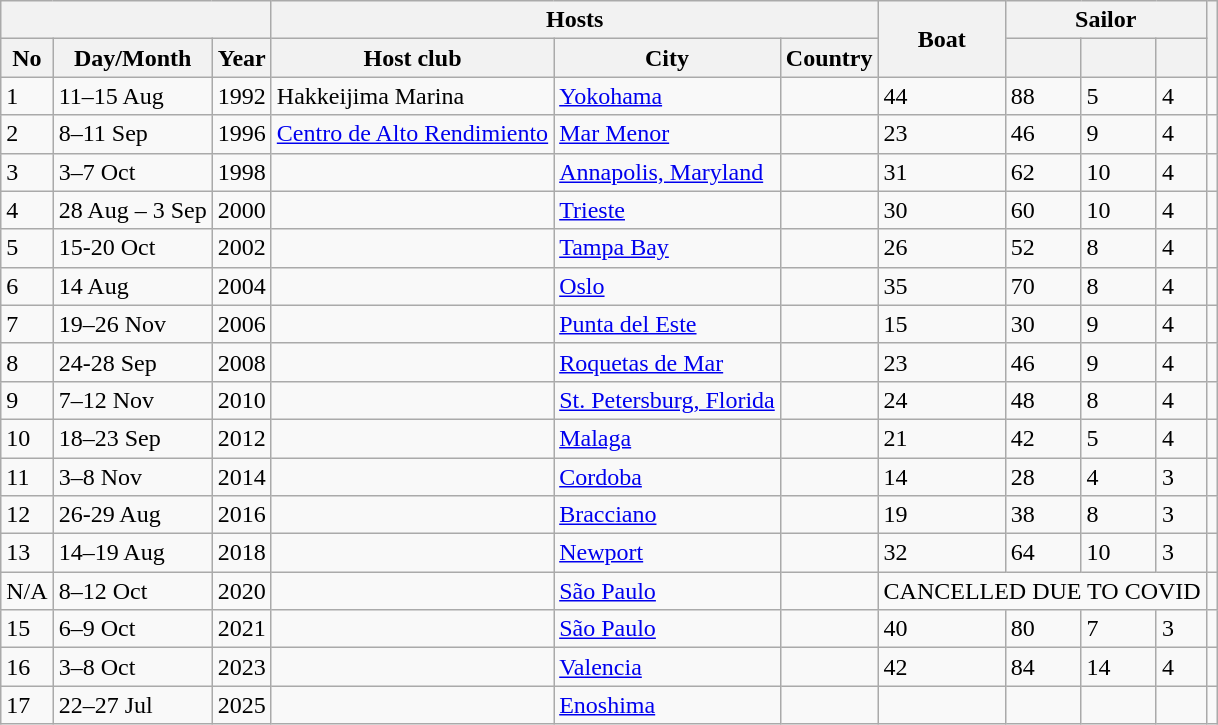<table class="wikitable">
<tr>
<th colspan=3></th>
<th colspan=3>Hosts</th>
<th rowspan=2>Boat</th>
<th colspan=3>Sailor</th>
<th rowspan=2></th>
</tr>
<tr>
<th>No</th>
<th>Day/Month</th>
<th>Year</th>
<th>Host club</th>
<th>City</th>
<th>Country</th>
<th></th>
<th></th>
<th></th>
</tr>
<tr>
<td>1</td>
<td>11–15 Aug</td>
<td>1992</td>
<td>Hakkeijima Marina</td>
<td><a href='#'>Yokohama</a></td>
<td></td>
<td>44</td>
<td>88</td>
<td>5</td>
<td>4</td>
<td></td>
</tr>
<tr>
<td>2</td>
<td>8–11 Sep</td>
<td>1996</td>
<td><a href='#'>Centro de Alto Rendimiento</a></td>
<td><a href='#'>Mar Menor</a></td>
<td></td>
<td>23</td>
<td>46</td>
<td>9</td>
<td>4</td>
<td></td>
</tr>
<tr>
<td>3</td>
<td>3–7 Oct</td>
<td>1998</td>
<td></td>
<td><a href='#'>Annapolis, Maryland</a></td>
<td></td>
<td>31</td>
<td>62</td>
<td>10</td>
<td>4</td>
<td></td>
</tr>
<tr>
<td>4</td>
<td>28 Aug – 3 Sep</td>
<td>2000</td>
<td></td>
<td><a href='#'>Trieste</a></td>
<td></td>
<td>30</td>
<td>60</td>
<td>10</td>
<td>4</td>
<td></td>
</tr>
<tr>
<td>5</td>
<td>15-20 Oct</td>
<td>2002</td>
<td></td>
<td><a href='#'>Tampa Bay</a></td>
<td></td>
<td>26</td>
<td>52</td>
<td>8</td>
<td>4</td>
<td></td>
</tr>
<tr>
<td>6</td>
<td>14 Aug</td>
<td>2004</td>
<td></td>
<td><a href='#'>Oslo</a></td>
<td></td>
<td>35</td>
<td>70</td>
<td>8</td>
<td>4</td>
<td></td>
</tr>
<tr>
<td>7</td>
<td>19–26 Nov</td>
<td>2006</td>
<td></td>
<td><a href='#'>Punta del Este</a></td>
<td></td>
<td>15</td>
<td>30</td>
<td>9</td>
<td>4</td>
<td></td>
</tr>
<tr>
<td>8</td>
<td>24-28 Sep</td>
<td>2008</td>
<td></td>
<td><a href='#'>Roquetas de Mar</a></td>
<td></td>
<td>23</td>
<td>46</td>
<td>9</td>
<td>4</td>
<td></td>
</tr>
<tr>
<td>9</td>
<td>7–12 Nov</td>
<td>2010</td>
<td></td>
<td><a href='#'>St. Petersburg, Florida</a></td>
<td></td>
<td>24</td>
<td>48</td>
<td>8</td>
<td>4</td>
<td></td>
</tr>
<tr>
<td>10</td>
<td>18–23 Sep</td>
<td>2012</td>
<td></td>
<td><a href='#'>Malaga</a></td>
<td></td>
<td>21</td>
<td>42</td>
<td>5</td>
<td>4</td>
<td></td>
</tr>
<tr>
<td>11</td>
<td>3–8 Nov</td>
<td>2014</td>
<td></td>
<td><a href='#'>Cordoba</a></td>
<td></td>
<td>14</td>
<td>28</td>
<td>4</td>
<td>3</td>
<td></td>
</tr>
<tr>
<td>12</td>
<td>26-29 Aug</td>
<td>2016</td>
<td></td>
<td><a href='#'>Bracciano</a></td>
<td></td>
<td>19</td>
<td>38</td>
<td>8</td>
<td>3</td>
<td></td>
</tr>
<tr>
<td>13</td>
<td>14–19 Aug</td>
<td>2018</td>
<td></td>
<td><a href='#'>Newport</a></td>
<td></td>
<td>32</td>
<td>64</td>
<td>10</td>
<td>3</td>
<td></td>
</tr>
<tr>
<td>N/A</td>
<td>8–12 Oct</td>
<td>2020</td>
<td></td>
<td><a href='#'>São Paulo</a></td>
<td></td>
<td COLSPAN=4>CANCELLED DUE TO COVID</td>
<td></td>
</tr>
<tr>
<td>15</td>
<td>6–9 Oct</td>
<td>2021</td>
<td></td>
<td><a href='#'>São Paulo</a></td>
<td></td>
<td>40</td>
<td>80</td>
<td>7</td>
<td>3</td>
<td></td>
</tr>
<tr>
<td>16</td>
<td>3–8 Oct</td>
<td>2023</td>
<td></td>
<td><a href='#'>Valencia</a></td>
<td></td>
<td>42</td>
<td>84</td>
<td>14</td>
<td>4</td>
<td></td>
</tr>
<tr>
<td>17</td>
<td>22–27 Jul</td>
<td>2025</td>
<td></td>
<td><a href='#'>Enoshima</a></td>
<td></td>
<td></td>
<td></td>
<td></td>
<td></td>
<td></td>
</tr>
</table>
